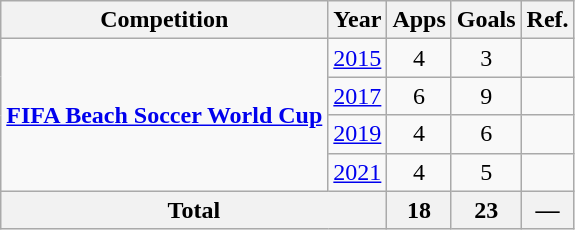<table class="wikitable" style="text-align:center;">
<tr>
<th>Competition</th>
<th>Year</th>
<th>Apps</th>
<th>Goals</th>
<th>Ref.</th>
</tr>
<tr>
<td rowspan="4"><strong><a href='#'>FIFA Beach Soccer World Cup</a></strong></td>
<td> <a href='#'>2015</a></td>
<td>4</td>
<td>3</td>
<td></td>
</tr>
<tr>
<td> <a href='#'>2017</a></td>
<td>6</td>
<td>9</td>
<td></td>
</tr>
<tr>
<td> <a href='#'>2019</a></td>
<td>4</td>
<td>6</td>
<td></td>
</tr>
<tr>
<td> <a href='#'>2021</a></td>
<td>4</td>
<td>5</td>
<td></td>
</tr>
<tr>
<th colspan=2>Total</th>
<th>18</th>
<th>23</th>
<th>—</th>
</tr>
</table>
